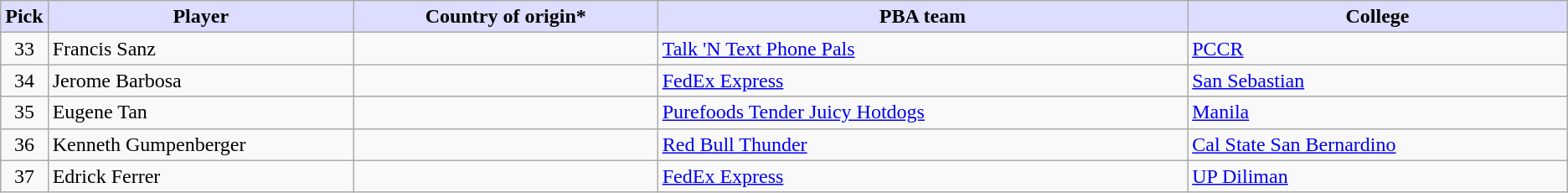<table class="wikitable">
<tr>
<th style="background:#DDDDFF;">Pick</th>
<th style="background:#DDDDFF;" width="20%">Player</th>
<th style="background:#DDDDFF;" width="20%">Country of origin*</th>
<th style="background:#DDDDFF;" width="35%">PBA team</th>
<th style="background:#DDDDFF;" width="25%">College</th>
</tr>
<tr>
<td align=center>33</td>
<td>Francis Sanz</td>
<td></td>
<td><a href='#'>Talk 'N Text Phone Pals</a></td>
<td><a href='#'>PCCR</a></td>
</tr>
<tr>
<td align=center>34</td>
<td>Jerome Barbosa</td>
<td></td>
<td><a href='#'>FedEx Express</a></td>
<td><a href='#'>San Sebastian</a></td>
</tr>
<tr>
<td align=center>35</td>
<td>Eugene Tan</td>
<td></td>
<td><a href='#'>Purefoods Tender Juicy Hotdogs</a></td>
<td><a href='#'>Manila</a></td>
</tr>
<tr>
<td align=center>36</td>
<td>Kenneth Gumpenberger</td>
<td></td>
<td><a href='#'>Red Bull Thunder</a></td>
<td><a href='#'>Cal State San Bernardino</a></td>
</tr>
<tr>
<td align=center>37</td>
<td>Edrick Ferrer</td>
<td></td>
<td><a href='#'>FedEx Express</a></td>
<td><a href='#'>UP Diliman</a></td>
</tr>
</table>
